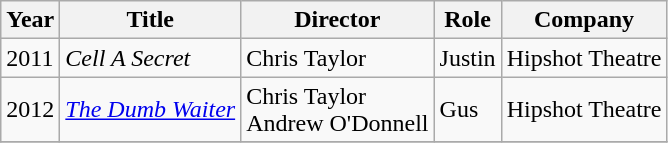<table class="wikitable sortable">
<tr>
<th>Year</th>
<th>Title</th>
<th>Director</th>
<th>Role</th>
<th class="unsortable">Company</th>
</tr>
<tr>
<td>2011</td>
<td><em>Cell A Secret</em></td>
<td>Chris Taylor</td>
<td>Justin</td>
<td>Hipshot Theatre</td>
</tr>
<tr>
<td>2012</td>
<td><em><a href='#'>The Dumb Waiter</a></em></td>
<td>Chris Taylor<br>Andrew O'Donnell</td>
<td>Gus</td>
<td>Hipshot Theatre</td>
</tr>
<tr>
</tr>
</table>
